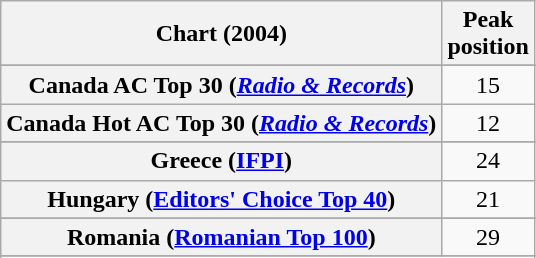<table class="wikitable sortable plainrowheaders" style="text-align:center">
<tr>
<th scope="col">Chart (2004)</th>
<th scope="col">Peak<br>position</th>
</tr>
<tr>
</tr>
<tr>
</tr>
<tr>
</tr>
<tr>
<th scope="row">Canada AC Top 30 (<em><a href='#'>Radio & Records</a></em>)</th>
<td>15</td>
</tr>
<tr>
<th scope="row">Canada Hot AC Top 30 (<em><a href='#'>Radio & Records</a></em>)</th>
<td>12</td>
</tr>
<tr>
</tr>
<tr>
</tr>
<tr>
<th scope="row">Greece (<a href='#'>IFPI</a>)</th>
<td>24</td>
</tr>
<tr>
<th scope="row">Hungary (<a href='#'>Editors' Choice Top 40</a>)</th>
<td>21</td>
</tr>
<tr>
</tr>
<tr>
</tr>
<tr>
</tr>
<tr>
<th scope="row">Romania (<a href='#'>Romanian Top 100</a>)</th>
<td>29</td>
</tr>
<tr>
</tr>
<tr>
</tr>
<tr>
</tr>
<tr>
</tr>
</table>
